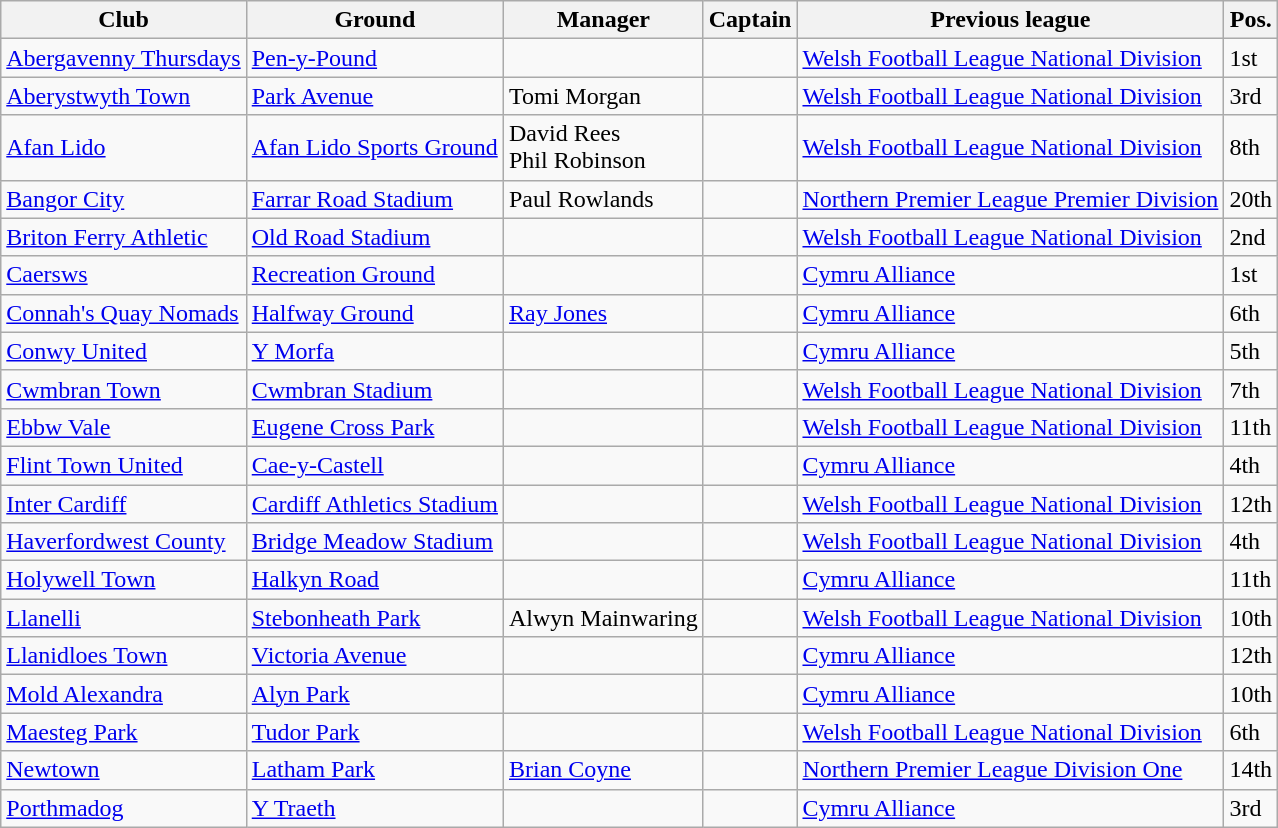<table class="wikitable sortable">
<tr>
<th>Club</th>
<th>Ground</th>
<th>Manager</th>
<th>Captain</th>
<th>Previous league</th>
<th>Pos.</th>
</tr>
<tr>
<td><a href='#'>Abergavenny Thursdays</a></td>
<td><a href='#'>Pen-y-Pound</a></td>
<td></td>
<td></td>
<td><a href='#'>Welsh Football League National Division</a></td>
<td>1st</td>
</tr>
<tr>
<td><a href='#'>Aberystwyth Town</a></td>
<td><a href='#'>Park Avenue</a></td>
<td> Tomi Morgan</td>
<td></td>
<td><a href='#'>Welsh Football League National Division</a></td>
<td>3rd</td>
</tr>
<tr>
<td><a href='#'>Afan Lido</a></td>
<td><a href='#'>Afan Lido Sports Ground</a></td>
<td> David Rees<br> Phil Robinson</td>
<td></td>
<td><a href='#'>Welsh Football League National Division</a></td>
<td>8th</td>
</tr>
<tr>
<td><a href='#'>Bangor City</a></td>
<td><a href='#'>Farrar Road Stadium</a></td>
<td> Paul Rowlands</td>
<td></td>
<td><a href='#'>Northern Premier League Premier Division</a></td>
<td>20th</td>
</tr>
<tr>
<td><a href='#'>Briton Ferry Athletic</a></td>
<td><a href='#'>Old Road Stadium</a></td>
<td></td>
<td></td>
<td><a href='#'>Welsh Football League National Division</a></td>
<td>2nd</td>
</tr>
<tr>
<td><a href='#'>Caersws</a></td>
<td><a href='#'>Recreation Ground</a></td>
<td></td>
<td></td>
<td><a href='#'>Cymru Alliance</a></td>
<td>1st</td>
</tr>
<tr>
<td><a href='#'>Connah's Quay Nomads</a></td>
<td><a href='#'>Halfway Ground</a></td>
<td> <a href='#'>Ray Jones</a></td>
<td></td>
<td><a href='#'>Cymru Alliance</a></td>
<td>6th</td>
</tr>
<tr>
<td><a href='#'>Conwy United</a></td>
<td><a href='#'>Y Morfa</a></td>
<td></td>
<td></td>
<td><a href='#'>Cymru Alliance</a></td>
<td>5th</td>
</tr>
<tr>
<td><a href='#'>Cwmbran Town</a></td>
<td><a href='#'>Cwmbran Stadium</a></td>
<td></td>
<td></td>
<td><a href='#'>Welsh Football League National Division</a></td>
<td>7th</td>
</tr>
<tr>
<td><a href='#'>Ebbw Vale</a></td>
<td><a href='#'>Eugene Cross Park</a></td>
<td></td>
<td></td>
<td><a href='#'>Welsh Football League National Division</a></td>
<td>11th</td>
</tr>
<tr>
<td><a href='#'>Flint Town United</a></td>
<td><a href='#'>Cae-y-Castell</a></td>
<td></td>
<td></td>
<td><a href='#'>Cymru Alliance</a></td>
<td>4th</td>
</tr>
<tr>
<td><a href='#'>Inter Cardiff</a></td>
<td><a href='#'>Cardiff Athletics Stadium</a></td>
<td></td>
<td></td>
<td><a href='#'>Welsh Football League National Division</a></td>
<td>12th</td>
</tr>
<tr>
<td><a href='#'>Haverfordwest County</a></td>
<td><a href='#'>Bridge Meadow Stadium</a></td>
<td></td>
<td></td>
<td><a href='#'>Welsh Football League National Division</a></td>
<td>4th</td>
</tr>
<tr>
<td><a href='#'>Holywell Town</a></td>
<td><a href='#'>Halkyn Road</a></td>
<td></td>
<td></td>
<td><a href='#'>Cymru Alliance</a></td>
<td>11th</td>
</tr>
<tr>
<td><a href='#'>Llanelli</a></td>
<td><a href='#'>Stebonheath Park</a></td>
<td> Alwyn Mainwaring</td>
<td></td>
<td><a href='#'>Welsh Football League National Division</a></td>
<td>10th</td>
</tr>
<tr>
<td><a href='#'>Llanidloes Town</a></td>
<td><a href='#'>Victoria Avenue</a></td>
<td></td>
<td></td>
<td><a href='#'>Cymru Alliance</a></td>
<td>12th</td>
</tr>
<tr>
<td><a href='#'>Mold Alexandra</a></td>
<td><a href='#'>Alyn Park</a></td>
<td></td>
<td></td>
<td><a href='#'>Cymru Alliance</a></td>
<td>10th</td>
</tr>
<tr>
<td><a href='#'>Maesteg Park</a></td>
<td><a href='#'>Tudor Park</a></td>
<td></td>
<td></td>
<td><a href='#'>Welsh Football League National Division</a></td>
<td>6th</td>
</tr>
<tr>
<td><a href='#'>Newtown</a></td>
<td><a href='#'>Latham Park</a></td>
<td> <a href='#'>Brian Coyne</a></td>
<td></td>
<td><a href='#'>Northern Premier League Division One</a></td>
<td>14th</td>
</tr>
<tr>
<td><a href='#'>Porthmadog</a></td>
<td><a href='#'>Y Traeth</a></td>
<td></td>
<td></td>
<td><a href='#'>Cymru Alliance</a></td>
<td>3rd</td>
</tr>
</table>
